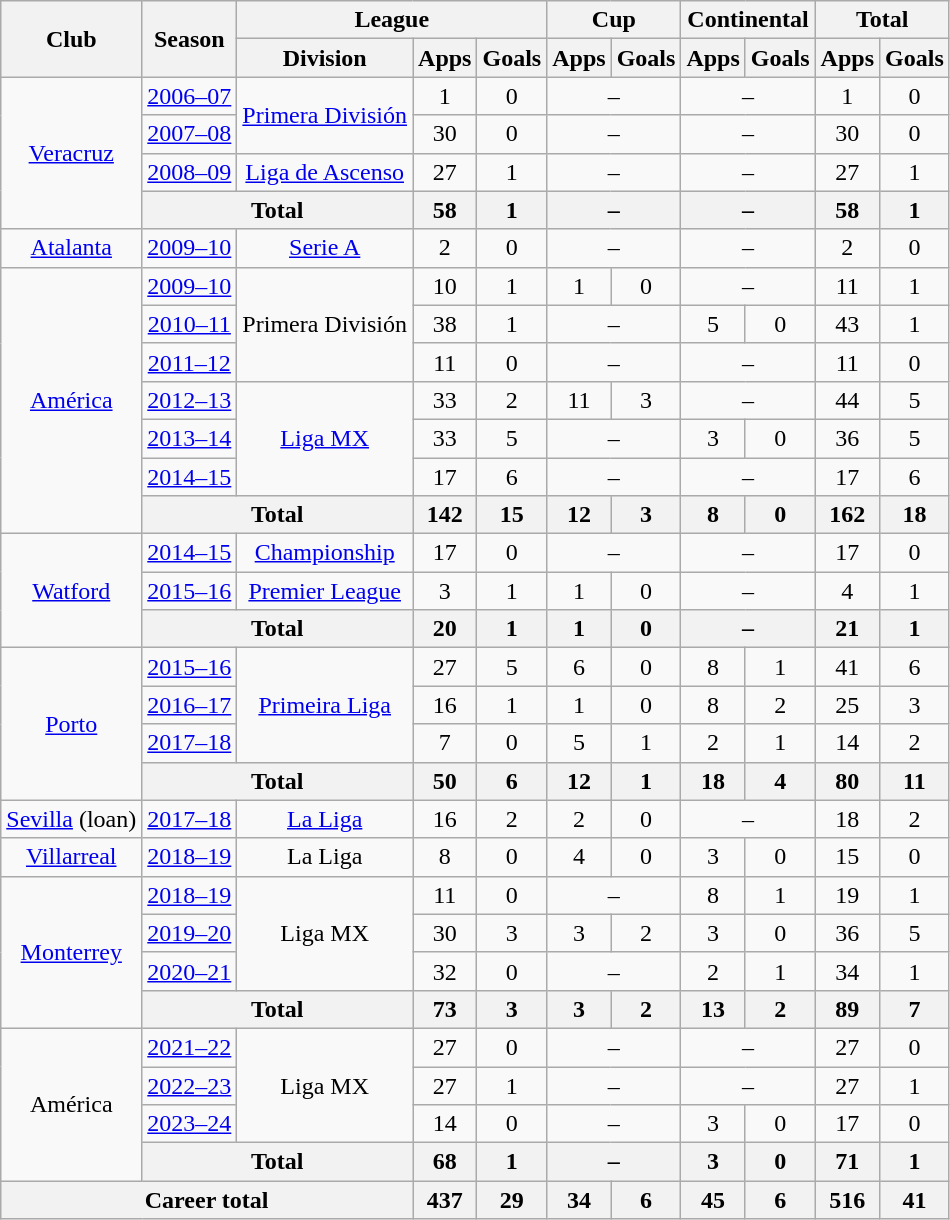<table class="wikitable" style="text-align: center">
<tr>
<th rowspan="2">Club</th>
<th rowspan="2">Season</th>
<th colspan="3">League</th>
<th colspan="2">Cup</th>
<th colspan="2">Continental</th>
<th colspan="2">Total</th>
</tr>
<tr>
<th>Division</th>
<th>Apps</th>
<th>Goals</th>
<th>Apps</th>
<th>Goals</th>
<th>Apps</th>
<th>Goals</th>
<th>Apps</th>
<th>Goals</th>
</tr>
<tr>
<td rowspan="4"><a href='#'>Veracruz</a></td>
<td><a href='#'>2006–07</a></td>
<td rowspan="2"><a href='#'>Primera División</a></td>
<td>1</td>
<td>0</td>
<td colspan="2">–</td>
<td colspan="2">–</td>
<td>1</td>
<td>0</td>
</tr>
<tr>
<td><a href='#'>2007–08</a></td>
<td>30</td>
<td>0</td>
<td colspan="2">–</td>
<td colspan="2">–</td>
<td>30</td>
<td>0</td>
</tr>
<tr>
<td><a href='#'>2008–09</a></td>
<td><a href='#'>Liga de Ascenso</a></td>
<td>27</td>
<td>1</td>
<td colspan="2">–</td>
<td colspan="2">–</td>
<td>27</td>
<td>1</td>
</tr>
<tr>
<th colspan="2">Total</th>
<th>58</th>
<th>1</th>
<th colspan="2">–</th>
<th colspan="2">–</th>
<th>58</th>
<th>1</th>
</tr>
<tr>
<td><a href='#'>Atalanta</a></td>
<td><a href='#'>2009–10</a></td>
<td><a href='#'>Serie A</a></td>
<td>2</td>
<td>0</td>
<td colspan="2">–</td>
<td colspan="2">–</td>
<td>2</td>
<td>0</td>
</tr>
<tr>
<td rowspan="7"><a href='#'>América</a></td>
<td><a href='#'>2009–10</a></td>
<td rowspan="3">Primera División</td>
<td>10</td>
<td>1</td>
<td>1</td>
<td>0</td>
<td colspan="2">–</td>
<td>11</td>
<td>1</td>
</tr>
<tr>
<td><a href='#'>2010–11</a></td>
<td>38</td>
<td>1</td>
<td colspan="2">–</td>
<td>5</td>
<td>0</td>
<td>43</td>
<td>1</td>
</tr>
<tr>
<td><a href='#'>2011–12</a></td>
<td>11</td>
<td>0</td>
<td colspan="2">–</td>
<td colspan="2">–</td>
<td>11</td>
<td>0</td>
</tr>
<tr>
<td><a href='#'>2012–13</a></td>
<td rowspan="3"><a href='#'>Liga MX</a></td>
<td>33</td>
<td>2</td>
<td>11</td>
<td>3</td>
<td colspan="2">–</td>
<td>44</td>
<td>5</td>
</tr>
<tr>
<td><a href='#'>2013–14</a></td>
<td>33</td>
<td>5</td>
<td colspan="2">–</td>
<td>3</td>
<td>0</td>
<td>36</td>
<td>5</td>
</tr>
<tr>
<td><a href='#'>2014–15</a></td>
<td>17</td>
<td>6</td>
<td colspan="2">–</td>
<td colspan="2">–</td>
<td>17</td>
<td>6</td>
</tr>
<tr>
<th colspan="2">Total</th>
<th>142</th>
<th>15</th>
<th>12</th>
<th>3</th>
<th>8</th>
<th>0</th>
<th>162</th>
<th>18</th>
</tr>
<tr>
<td rowspan="3"><a href='#'>Watford</a></td>
<td><a href='#'>2014–15</a></td>
<td><a href='#'>Championship</a></td>
<td>17</td>
<td>0</td>
<td colspan="2">–</td>
<td colspan="2">–</td>
<td>17</td>
<td>0</td>
</tr>
<tr>
<td><a href='#'>2015–16</a></td>
<td><a href='#'>Premier League</a></td>
<td>3</td>
<td>1</td>
<td>1</td>
<td>0</td>
<td colspan="2">–</td>
<td>4</td>
<td>1</td>
</tr>
<tr>
<th colspan="2">Total</th>
<th>20</th>
<th>1</th>
<th>1</th>
<th>0</th>
<th colspan="2">–</th>
<th>21</th>
<th>1</th>
</tr>
<tr>
<td rowspan="4"><a href='#'>Porto</a></td>
<td><a href='#'>2015–16</a></td>
<td rowspan="3"><a href='#'>Primeira Liga</a></td>
<td>27</td>
<td>5</td>
<td>6</td>
<td>0</td>
<td>8</td>
<td>1</td>
<td>41</td>
<td>6</td>
</tr>
<tr>
<td><a href='#'>2016–17</a></td>
<td>16</td>
<td>1</td>
<td>1</td>
<td>0</td>
<td>8</td>
<td>2</td>
<td>25</td>
<td>3</td>
</tr>
<tr>
<td><a href='#'>2017–18</a></td>
<td>7</td>
<td>0</td>
<td>5</td>
<td>1</td>
<td>2</td>
<td>1</td>
<td>14</td>
<td>2</td>
</tr>
<tr>
<th colspan="2">Total</th>
<th>50</th>
<th>6</th>
<th>12</th>
<th>1</th>
<th>18</th>
<th>4</th>
<th>80</th>
<th>11</th>
</tr>
<tr>
<td><a href='#'>Sevilla</a> (loan)</td>
<td><a href='#'>2017–18</a></td>
<td><a href='#'>La Liga</a></td>
<td>16</td>
<td>2</td>
<td>2</td>
<td>0</td>
<td colspan="2">–</td>
<td>18</td>
<td>2</td>
</tr>
<tr>
<td><a href='#'>Villarreal</a></td>
<td><a href='#'>2018–19</a></td>
<td>La Liga</td>
<td>8</td>
<td>0</td>
<td>4</td>
<td>0</td>
<td>3</td>
<td>0</td>
<td>15</td>
<td>0</td>
</tr>
<tr>
<td rowspan="4"><a href='#'>Monterrey</a></td>
<td><a href='#'>2018–19</a></td>
<td rowspan="3">Liga MX</td>
<td>11</td>
<td>0</td>
<td colspan="2">–</td>
<td>8</td>
<td>1</td>
<td>19</td>
<td>1</td>
</tr>
<tr>
<td><a href='#'>2019–20</a></td>
<td>30</td>
<td>3</td>
<td>3</td>
<td>2</td>
<td>3</td>
<td>0</td>
<td>36</td>
<td>5</td>
</tr>
<tr>
<td><a href='#'>2020–21</a></td>
<td>32</td>
<td>0</td>
<td colspan="2">–</td>
<td>2</td>
<td>1</td>
<td>34</td>
<td>1</td>
</tr>
<tr>
<th colspan="2">Total</th>
<th>73</th>
<th>3</th>
<th>3</th>
<th>2</th>
<th>13</th>
<th>2</th>
<th>89</th>
<th>7</th>
</tr>
<tr>
<td rowspan="4">América</td>
<td><a href='#'>2021–22</a></td>
<td rowspan="3">Liga MX</td>
<td>27</td>
<td>0</td>
<td colspan="2">–</td>
<td colspan="2">–</td>
<td>27</td>
<td>0</td>
</tr>
<tr>
<td><a href='#'>2022–23</a></td>
<td>27</td>
<td>1</td>
<td colspan="2">–</td>
<td colspan="2">–</td>
<td>27</td>
<td>1</td>
</tr>
<tr>
<td><a href='#'>2023–24</a></td>
<td>14</td>
<td>0</td>
<td colspan="2">–</td>
<td>3</td>
<td>0</td>
<td>17</td>
<td>0</td>
</tr>
<tr>
<th colspan="2">Total</th>
<th>68</th>
<th>1</th>
<th colspan="2">–</th>
<th>3</th>
<th>0</th>
<th>71</th>
<th>1</th>
</tr>
<tr>
<th colspan="3">Career total</th>
<th>437</th>
<th>29</th>
<th>34</th>
<th>6</th>
<th>45</th>
<th>6</th>
<th>516</th>
<th>41</th>
</tr>
</table>
